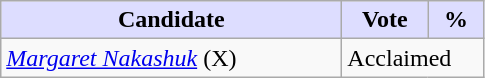<table class="wikitable">
<tr>
<th style="background:#ddf; width:220px;">Candidate</th>
<th style="background:#ddf; width:50px;">Vote</th>
<th style="background:#ddf; width:30px;">%</th>
</tr>
<tr>
<td><em><a href='#'>Margaret Nakashuk</a></em> (X)</td>
<td colspan="2">Acclaimed</td>
</tr>
</table>
